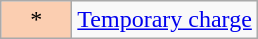<table class="wikitable">
<tr>
<td width="40px" bgcolor="#FBCEB1" align="center">*</td>
<td><a href='#'>Temporary charge</a></td>
</tr>
</table>
